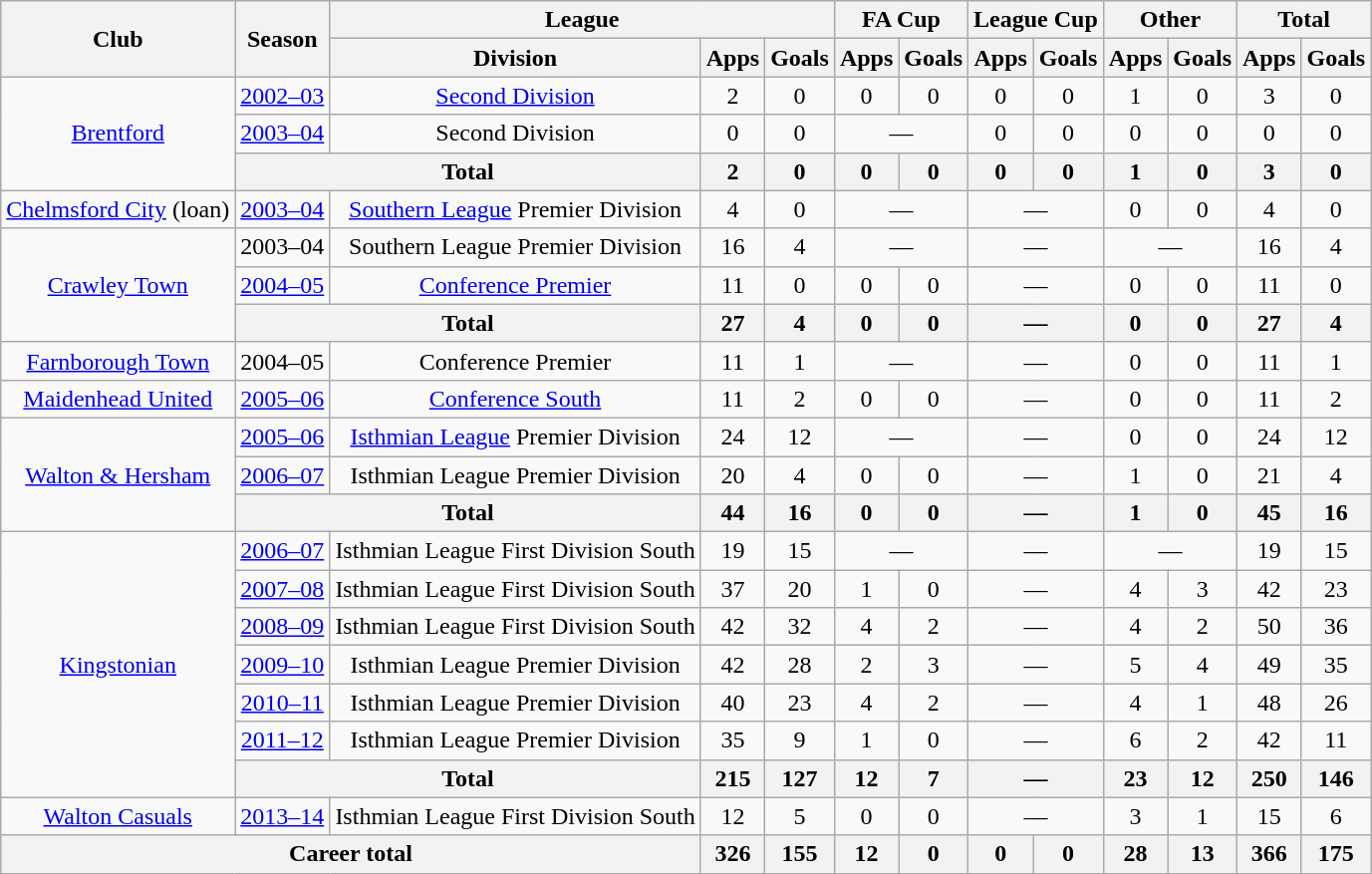<table class="wikitable" style="text-align: center;">
<tr>
<th rowspan="2">Club</th>
<th rowspan="2">Season</th>
<th colspan="3">League</th>
<th colspan="2">FA Cup</th>
<th colspan="2">League Cup</th>
<th colspan="2">Other</th>
<th colspan="2">Total</th>
</tr>
<tr>
<th>Division</th>
<th>Apps</th>
<th>Goals</th>
<th>Apps</th>
<th>Goals</th>
<th>Apps</th>
<th>Goals</th>
<th>Apps</th>
<th>Goals</th>
<th>Apps</th>
<th>Goals</th>
</tr>
<tr>
<td rowspan="3"><a href='#'>Brentford</a></td>
<td><a href='#'>2002–03</a></td>
<td><a href='#'>Second Division</a></td>
<td>2</td>
<td>0</td>
<td>0</td>
<td>0</td>
<td>0</td>
<td>0</td>
<td>1</td>
<td>0</td>
<td>3</td>
<td>0</td>
</tr>
<tr>
<td><a href='#'>2003–04</a></td>
<td>Second Division</td>
<td>0</td>
<td>0</td>
<td colspan="2">—</td>
<td>0</td>
<td>0</td>
<td>0</td>
<td>0</td>
<td>0</td>
<td>0</td>
</tr>
<tr>
<th colspan="2">Total</th>
<th>2</th>
<th>0</th>
<th>0</th>
<th>0</th>
<th>0</th>
<th>0</th>
<th>1</th>
<th>0</th>
<th>3</th>
<th>0</th>
</tr>
<tr>
<td><a href='#'>Chelmsford City</a> (loan)</td>
<td><a href='#'>2003–04</a></td>
<td><a href='#'>Southern League</a> Premier Division</td>
<td>4</td>
<td>0</td>
<td colspan="2">—</td>
<td colspan="2">—</td>
<td>0</td>
<td>0</td>
<td>4</td>
<td>0</td>
</tr>
<tr>
<td rowspan="3"><a href='#'>Crawley Town</a></td>
<td>2003–04</td>
<td>Southern League Premier Division</td>
<td>16</td>
<td>4</td>
<td colspan="2">—</td>
<td colspan="2">—</td>
<td colspan="2">—</td>
<td>16</td>
<td>4</td>
</tr>
<tr>
<td><a href='#'>2004–05</a></td>
<td><a href='#'>Conference Premier</a></td>
<td>11</td>
<td>0</td>
<td>0</td>
<td>0</td>
<td colspan="2">—</td>
<td>0</td>
<td>0</td>
<td>11</td>
<td>0</td>
</tr>
<tr>
<th colspan="2">Total</th>
<th>27</th>
<th>4</th>
<th>0</th>
<th>0</th>
<th colspan="2">—</th>
<th>0</th>
<th>0</th>
<th>27</th>
<th>4</th>
</tr>
<tr>
<td><a href='#'>Farnborough Town</a></td>
<td>2004–05</td>
<td>Conference Premier</td>
<td>11</td>
<td>1</td>
<td colspan="2">—</td>
<td colspan="2">—</td>
<td>0</td>
<td>0</td>
<td>11</td>
<td>1</td>
</tr>
<tr>
<td><a href='#'>Maidenhead United</a></td>
<td><a href='#'>2005–06</a></td>
<td><a href='#'>Conference South</a></td>
<td>11</td>
<td>2</td>
<td>0</td>
<td>0</td>
<td colspan="2">—</td>
<td>0</td>
<td>0</td>
<td>11</td>
<td>2</td>
</tr>
<tr>
<td rowspan="3"><a href='#'>Walton & Hersham</a></td>
<td><a href='#'>2005–06</a></td>
<td><a href='#'>Isthmian League</a> Premier Division</td>
<td>24</td>
<td>12</td>
<td colspan="2">—</td>
<td colspan="2">—</td>
<td>0</td>
<td>0</td>
<td>24</td>
<td>12</td>
</tr>
<tr>
<td><a href='#'>2006–07</a></td>
<td>Isthmian League Premier Division</td>
<td>20</td>
<td>4</td>
<td>0</td>
<td>0</td>
<td colspan="2">—</td>
<td>1</td>
<td>0</td>
<td>21</td>
<td>4</td>
</tr>
<tr>
<th colspan="2">Total</th>
<th>44</th>
<th>16</th>
<th>0</th>
<th>0</th>
<th colspan="2">—</th>
<th>1</th>
<th>0</th>
<th>45</th>
<th>16</th>
</tr>
<tr>
<td rowspan="7"><a href='#'>Kingstonian</a></td>
<td><a href='#'>2006–07</a></td>
<td>Isthmian League First Division South</td>
<td>19</td>
<td>15</td>
<td colspan="2">—</td>
<td colspan="2">—</td>
<td colspan="2">—</td>
<td>19</td>
<td>15</td>
</tr>
<tr>
<td><a href='#'>2007–08</a></td>
<td>Isthmian League First Division South</td>
<td>37</td>
<td>20</td>
<td>1</td>
<td>0</td>
<td colspan="2">—</td>
<td>4</td>
<td>3</td>
<td>42</td>
<td>23</td>
</tr>
<tr>
<td><a href='#'>2008–09</a></td>
<td>Isthmian League First Division South</td>
<td>42</td>
<td>32</td>
<td>4</td>
<td>2</td>
<td colspan="2">—</td>
<td>4</td>
<td>2</td>
<td>50</td>
<td>36</td>
</tr>
<tr>
<td><a href='#'>2009–10</a></td>
<td>Isthmian League Premier Division</td>
<td>42</td>
<td>28</td>
<td>2</td>
<td>3</td>
<td colspan="2">—</td>
<td>5</td>
<td>4</td>
<td>49</td>
<td>35</td>
</tr>
<tr>
<td><a href='#'>2010–11</a></td>
<td>Isthmian League Premier Division</td>
<td>40</td>
<td>23</td>
<td>4</td>
<td>2</td>
<td colspan="2">—</td>
<td>4</td>
<td>1</td>
<td>48</td>
<td>26</td>
</tr>
<tr>
<td><a href='#'>2011–12</a></td>
<td>Isthmian League Premier Division</td>
<td>35</td>
<td>9</td>
<td>1</td>
<td>0</td>
<td colspan="2">—</td>
<td>6</td>
<td>2</td>
<td>42</td>
<td>11</td>
</tr>
<tr>
<th colspan="2">Total</th>
<th>215</th>
<th>127</th>
<th>12</th>
<th>7</th>
<th colspan="2">—</th>
<th>23</th>
<th>12</th>
<th>250</th>
<th>146</th>
</tr>
<tr>
<td><a href='#'>Walton Casuals</a></td>
<td><a href='#'>2013–14</a></td>
<td>Isthmian League First Division South</td>
<td>12</td>
<td>5</td>
<td>0</td>
<td>0</td>
<td colspan="2">—</td>
<td>3</td>
<td>1</td>
<td>15</td>
<td>6</td>
</tr>
<tr>
<th colspan="3">Career total</th>
<th>326</th>
<th>155</th>
<th>12</th>
<th>0</th>
<th>0</th>
<th>0</th>
<th>28</th>
<th>13</th>
<th>366</th>
<th>175</th>
</tr>
</table>
